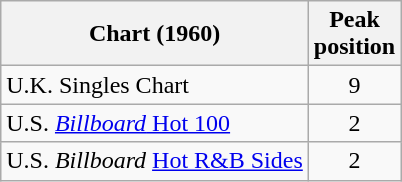<table class="wikitable sortable">
<tr>
<th>Chart (1960)</th>
<th>Peak<br>position</th>
</tr>
<tr>
<td align="left">U.K. Singles Chart</td>
<td align="center">9</td>
</tr>
<tr>
<td>U.S. <a href='#'><em>Billboard</em> Hot 100</a></td>
<td align="center">2</td>
</tr>
<tr>
<td>U.S. <em>Billboard</em> <a href='#'>Hot R&B Sides</a></td>
<td align="center">2</td>
</tr>
</table>
